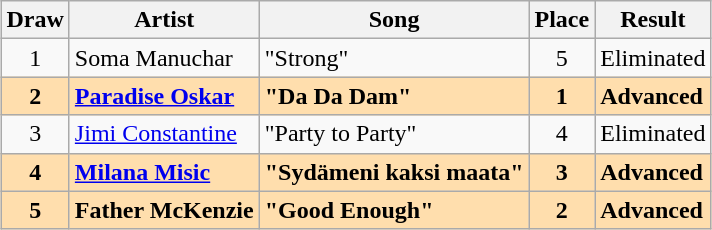<table class="sortable wikitable" style="margin: 1em auto 1em auto; text-align:center">
<tr>
<th>Draw</th>
<th>Artist</th>
<th>Song</th>
<th>Place</th>
<th>Result</th>
</tr>
<tr>
<td>1</td>
<td align="left">Soma Manuchar</td>
<td align="left">"Strong"</td>
<td>5</td>
<td align="left">Eliminated</td>
</tr>
<tr style="font-weight:bold; background:navajowhite;">
<td>2</td>
<td align="left"><a href='#'>Paradise Oskar</a></td>
<td align="left">"Da Da Dam"</td>
<td>1</td>
<td align="left">Advanced</td>
</tr>
<tr>
<td>3</td>
<td align="left"><a href='#'>Jimi Constantine</a></td>
<td align="left">"Party to Party"</td>
<td>4</td>
<td align="left">Eliminated</td>
</tr>
<tr style="font-weight:bold; background:navajowhite;">
<td>4</td>
<td align="left"><a href='#'>Milana Misic</a></td>
<td align="left">"Sydämeni kaksi maata"</td>
<td>3</td>
<td align="left">Advanced</td>
</tr>
<tr style="font-weight:bold; background:navajowhite;">
<td>5</td>
<td align="left">Father McKenzie</td>
<td align="left">"Good Enough"</td>
<td>2</td>
<td align="left">Advanced</td>
</tr>
</table>
